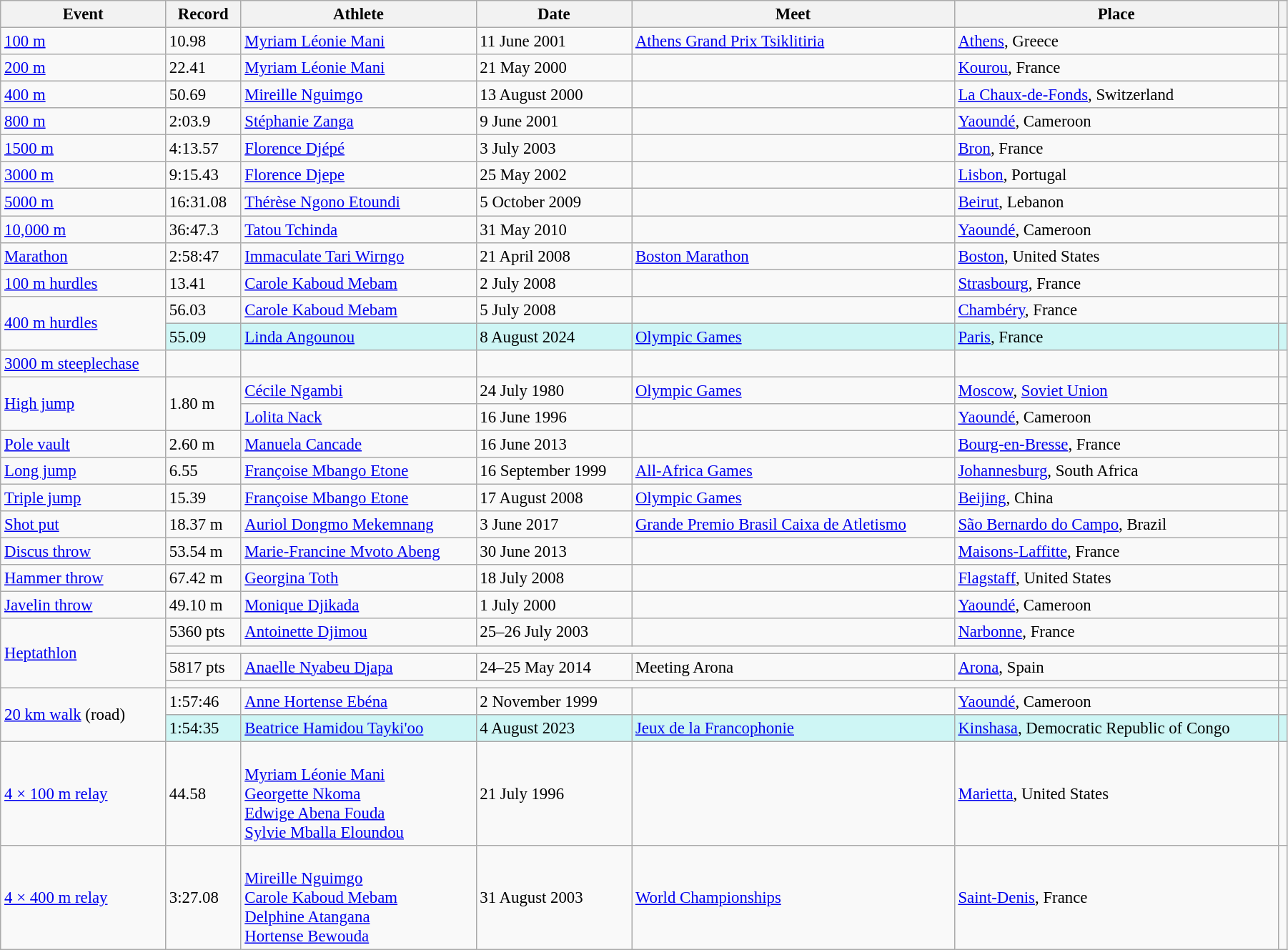<table class="wikitable" style="font-size:95%; width: 95%;">
<tr>
<th>Event</th>
<th>Record</th>
<th>Athlete</th>
<th>Date</th>
<th>Meet</th>
<th>Place</th>
<th></th>
</tr>
<tr>
<td><a href='#'>100 m</a></td>
<td>10.98 </td>
<td><a href='#'>Myriam Léonie Mani</a></td>
<td>11 June 2001</td>
<td><a href='#'>Athens Grand Prix Tsiklitiria</a></td>
<td><a href='#'>Athens</a>, Greece</td>
<td></td>
</tr>
<tr>
<td><a href='#'>200 m</a></td>
<td>22.41 </td>
<td><a href='#'>Myriam Léonie Mani</a></td>
<td>21 May 2000</td>
<td></td>
<td><a href='#'>Kourou</a>, France</td>
<td></td>
</tr>
<tr>
<td><a href='#'>400 m</a></td>
<td>50.69</td>
<td><a href='#'>Mireille Nguimgo</a></td>
<td>13 August 2000</td>
<td></td>
<td><a href='#'>La Chaux-de-Fonds</a>, Switzerland</td>
<td></td>
</tr>
<tr>
<td><a href='#'>800 m</a></td>
<td>2:03.9 </td>
<td><a href='#'>Stéphanie Zanga</a></td>
<td>9 June 2001</td>
<td></td>
<td><a href='#'>Yaoundé</a>, Cameroon</td>
<td></td>
</tr>
<tr>
<td><a href='#'>1500 m</a></td>
<td>4:13.57</td>
<td><a href='#'>Florence Djépé</a></td>
<td>3 July 2003</td>
<td></td>
<td><a href='#'>Bron</a>, France</td>
<td></td>
</tr>
<tr>
<td><a href='#'>3000 m</a></td>
<td>9:15.43</td>
<td><a href='#'>Florence Djepe</a></td>
<td>25 May 2002</td>
<td></td>
<td><a href='#'>Lisbon</a>, Portugal</td>
<td></td>
</tr>
<tr>
<td><a href='#'>5000 m</a></td>
<td>16:31.08</td>
<td><a href='#'>Thérèse Ngono Etoundi</a></td>
<td>5 October 2009</td>
<td></td>
<td><a href='#'>Beirut</a>, Lebanon</td>
<td></td>
</tr>
<tr>
<td><a href='#'>10,000 m</a></td>
<td>36:47.3 </td>
<td><a href='#'>Tatou Tchinda</a></td>
<td>31 May 2010</td>
<td></td>
<td><a href='#'>Yaoundé</a>, Cameroon</td>
<td></td>
</tr>
<tr>
<td><a href='#'>Marathon</a></td>
<td>2:58:47</td>
<td><a href='#'>Immaculate Tari Wirngo</a></td>
<td>21 April 2008</td>
<td><a href='#'>Boston Marathon</a></td>
<td><a href='#'>Boston</a>, United States</td>
<td></td>
</tr>
<tr>
<td><a href='#'>100 m hurdles</a></td>
<td>13.41</td>
<td><a href='#'>Carole Kaboud Mebam</a></td>
<td>2 July 2008</td>
<td></td>
<td><a href='#'>Strasbourg</a>, France</td>
<td></td>
</tr>
<tr>
<td rowspan=2><a href='#'>400 m hurdles</a></td>
<td>56.03</td>
<td><a href='#'>Carole Kaboud Mebam</a></td>
<td>5 July 2008</td>
<td></td>
<td><a href='#'>Chambéry</a>, France</td>
<td></td>
</tr>
<tr bgcolor="#CEF6F5">
<td>55.09</td>
<td><a href='#'>Linda Angounou</a></td>
<td>8 August 2024</td>
<td><a href='#'>Olympic Games</a></td>
<td><a href='#'>Paris</a>, France</td>
<td></td>
</tr>
<tr>
<td><a href='#'>3000 m steeplechase</a></td>
<td></td>
<td></td>
<td></td>
<td></td>
<td></td>
<td></td>
</tr>
<tr>
<td rowspan=2><a href='#'>High jump</a></td>
<td rowspan=2>1.80 m</td>
<td><a href='#'>Cécile Ngambi</a></td>
<td>24 July 1980</td>
<td><a href='#'>Olympic Games</a></td>
<td><a href='#'>Moscow</a>, <a href='#'>Soviet Union</a></td>
<td></td>
</tr>
<tr>
<td><a href='#'>Lolita Nack</a></td>
<td>16 June 1996</td>
<td></td>
<td><a href='#'>Yaoundé</a>, Cameroon</td>
<td></td>
</tr>
<tr>
<td><a href='#'>Pole vault</a></td>
<td>2.60 m</td>
<td><a href='#'>Manuela Cancade</a></td>
<td>16 June 2013</td>
<td></td>
<td><a href='#'>Bourg-en-Bresse</a>, France</td>
<td></td>
</tr>
<tr>
<td><a href='#'>Long jump</a></td>
<td>6.55 </td>
<td><a href='#'>Françoise Mbango Etone</a></td>
<td>16 September 1999</td>
<td><a href='#'>All-Africa Games</a></td>
<td><a href='#'>Johannesburg</a>, South Africa</td>
<td></td>
</tr>
<tr>
<td><a href='#'>Triple jump</a></td>
<td>15.39 </td>
<td><a href='#'>Françoise Mbango Etone</a></td>
<td>17 August 2008</td>
<td><a href='#'>Olympic Games</a></td>
<td><a href='#'>Beijing</a>, China</td>
<td></td>
</tr>
<tr>
<td><a href='#'>Shot put</a></td>
<td>18.37 m</td>
<td><a href='#'>Auriol Dongmo Mekemnang</a></td>
<td>3 June 2017</td>
<td><a href='#'>Grande Premio Brasil Caixa de Atletismo</a></td>
<td><a href='#'>São Bernardo do Campo</a>, Brazil</td>
<td></td>
</tr>
<tr>
<td><a href='#'>Discus throw</a></td>
<td>53.54 m</td>
<td><a href='#'>Marie-Francine Mvoto Abeng</a></td>
<td>30 June 2013</td>
<td></td>
<td><a href='#'>Maisons-Laffitte</a>, France</td>
<td></td>
</tr>
<tr>
<td><a href='#'>Hammer throw</a></td>
<td>67.42 m </td>
<td><a href='#'>Georgina Toth</a></td>
<td>18 July 2008</td>
<td></td>
<td><a href='#'>Flagstaff</a>, United States</td>
<td></td>
</tr>
<tr>
<td><a href='#'>Javelin throw</a></td>
<td>49.10 m</td>
<td><a href='#'>Monique Djikada</a></td>
<td>1 July 2000</td>
<td></td>
<td><a href='#'>Yaoundé</a>, Cameroon</td>
<td></td>
</tr>
<tr>
<td rowspan=4><a href='#'>Heptathlon</a></td>
<td>5360 pts</td>
<td><a href='#'>Antoinette Djimou</a></td>
<td>25–26 July 2003</td>
<td></td>
<td><a href='#'>Narbonne</a>, France</td>
<td></td>
</tr>
<tr>
<td colspan=5></td>
<td></td>
</tr>
<tr>
<td>5817 pts </td>
<td><a href='#'>Anaelle Nyabeu Djapa</a></td>
<td>24–25 May 2014</td>
<td>Meeting Arona</td>
<td><a href='#'>Arona</a>, Spain</td>
<td></td>
</tr>
<tr>
<td colspan=5></td>
<td></td>
</tr>
<tr>
<td rowspan=2><a href='#'>20 km walk</a> (road)</td>
<td>1:57:46</td>
<td><a href='#'>Anne Hortense Ebéna</a></td>
<td>2 November 1999</td>
<td></td>
<td><a href='#'>Yaoundé</a>, Cameroon</td>
<td></td>
</tr>
<tr bgcolor=#CEF6F5>
<td>1:54:35</td>
<td><a href='#'>Beatrice Hamidou Tayki'oo</a></td>
<td>4 August 2023</td>
<td><a href='#'>Jeux de la Francophonie</a></td>
<td><a href='#'>Kinshasa</a>, Democratic Republic of Congo</td>
<td></td>
</tr>
<tr>
<td><a href='#'>4 × 100 m relay</a></td>
<td>44.58</td>
<td><br><a href='#'>Myriam Léonie Mani</a><br><a href='#'>Georgette Nkoma</a><br><a href='#'>Edwige Abena Fouda</a><br><a href='#'>Sylvie Mballa Eloundou</a></td>
<td>21 July 1996</td>
<td></td>
<td><a href='#'>Marietta</a>, United States</td>
<td></td>
</tr>
<tr>
<td><a href='#'>4 × 400 m relay</a></td>
<td>3:27.08</td>
<td><br><a href='#'>Mireille Nguimgo</a><br><a href='#'>Carole Kaboud Mebam</a><br><a href='#'>Delphine Atangana</a><br><a href='#'>Hortense Bewouda</a></td>
<td>31 August 2003</td>
<td><a href='#'>World Championships</a></td>
<td><a href='#'>Saint-Denis</a>, France</td>
<td></td>
</tr>
</table>
